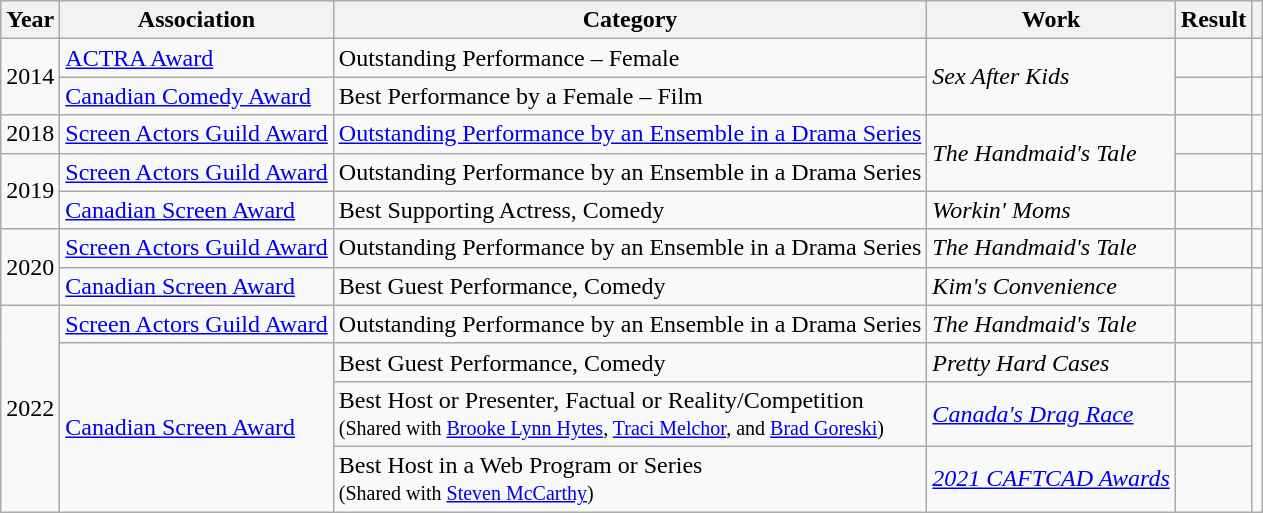<table class="wikitable sortable">
<tr>
<th>Year</th>
<th>Association</th>
<th>Category</th>
<th>Work</th>
<th>Result</th>
<th class="unsortable"></th>
</tr>
<tr>
<td rowspan="2">2014</td>
<td><a href='#'>ACTRA Award</a></td>
<td>Outstanding Performance – Female</td>
<td rowspan="2"><em>Sex After Kids</em></td>
<td></td>
<td style="text-align:center;"></td>
</tr>
<tr>
<td><a href='#'>Canadian Comedy Award</a></td>
<td>Best Performance by a Female – Film</td>
<td></td>
<td style="text-align:center;"></td>
</tr>
<tr>
<td>2018</td>
<td><a href='#'>Screen Actors Guild Award</a></td>
<td><a href='#'>Outstanding Performance by an Ensemble in a Drama Series</a></td>
<td rowspan="2"><em>The Handmaid's Tale</em></td>
<td></td>
<td style="text-align:center;"></td>
</tr>
<tr>
<td rowspan="2">2019</td>
<td><a href='#'>Screen Actors Guild Award</a></td>
<td>Outstanding Performance by an Ensemble in a Drama Series</td>
<td></td>
<td style="text-align:center;"></td>
</tr>
<tr>
<td><a href='#'>Canadian Screen Award</a></td>
<td>Best Supporting Actress, Comedy</td>
<td><em>Workin' Moms</em></td>
<td></td>
<td style="text-align:center;"></td>
</tr>
<tr>
<td rowspan="2">2020</td>
<td><a href='#'>Screen Actors Guild Award</a></td>
<td>Outstanding Performance by an Ensemble in a Drama Series</td>
<td><em>The Handmaid's Tale</em></td>
<td></td>
<td style="text-align:center;"></td>
</tr>
<tr>
<td><a href='#'>Canadian Screen Award</a></td>
<td>Best Guest Performance, Comedy</td>
<td><em>Kim's Convenience</em></td>
<td></td>
<td style="text-align:center;"></td>
</tr>
<tr>
<td rowspan="4">2022</td>
<td><a href='#'>Screen Actors Guild Award</a></td>
<td>Outstanding Performance by an Ensemble in a Drama Series</td>
<td><em>The Handmaid's Tale</em></td>
<td></td>
<td style="text-align:center;"></td>
</tr>
<tr>
<td rowspan="3"><a href='#'>Canadian Screen Award</a></td>
<td>Best Guest Performance, Comedy</td>
<td><em>Pretty Hard Cases</em></td>
<td></td>
<td rowspan="3" style="text-align:center;"></td>
</tr>
<tr>
<td>Best Host or Presenter, Factual or Reality/Competition<br><small>(Shared with <a href='#'>Brooke Lynn Hytes</a>, <a href='#'>Traci Melchor</a>, and <a href='#'>Brad Goreski</a>)</small></td>
<td><em><a href='#'>Canada's Drag Race</a></em></td>
<td></td>
</tr>
<tr>
<td>Best Host in a Web Program or Series<br><small>(Shared with <a href='#'>Steven McCarthy</a>)</small></td>
<td><em><a href='#'>2021 CAFTCAD Awards</a></em></td>
<td></td>
</tr>
</table>
